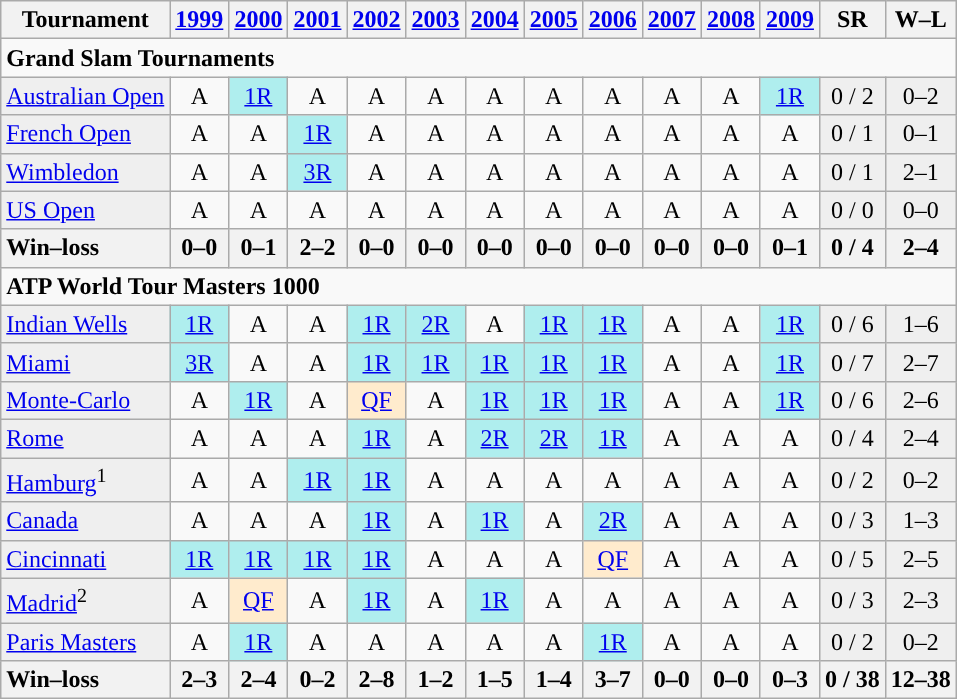<table class="wikitable" style="text-align:center;">
<tr>
<th>Tournament</th>
<th><a href='#'>1999</a></th>
<th><a href='#'>2000</a></th>
<th><a href='#'>2001</a></th>
<th><a href='#'>2002</a></th>
<th><a href='#'>2003</a></th>
<th><a href='#'>2004</a></th>
<th><a href='#'>2005</a></th>
<th><a href='#'>2006</a></th>
<th><a href='#'>2007</a></th>
<th><a href='#'>2008</a></th>
<th><a href='#'>2009</a></th>
<th>SR</th>
<th>W–L</th>
</tr>
<tr>
<td colspan="15" style="text-align:left;"><strong>Grand Slam Tournaments</strong></td>
</tr>
<tr>
<td style="background:#efefef; text-align:left;"><a href='#'>Australian Open</a></td>
<td>A</td>
<td bgcolor="afeeee"><a href='#'>1R</a></td>
<td>A</td>
<td>A</td>
<td>A</td>
<td>A</td>
<td>A</td>
<td>A</td>
<td>A</td>
<td>A</td>
<td bgcolor="afeeee"><a href='#'>1R</a></td>
<td style="background:#efefef;">0 / 2</td>
<td style="background:#efefef;">0–2</td>
</tr>
<tr>
<td style="background:#efefef; text-align:left;"><a href='#'>French Open</a></td>
<td>A</td>
<td>A</td>
<td bgcolor="afeeee"><a href='#'>1R</a></td>
<td>A</td>
<td>A</td>
<td>A</td>
<td>A</td>
<td>A</td>
<td>A</td>
<td>A</td>
<td>A</td>
<td style="background:#efefef;">0 / 1</td>
<td style="background:#efefef;">0–1</td>
</tr>
<tr>
<td style="background:#efefef; text-align:left;"><a href='#'>Wimbledon</a></td>
<td>A</td>
<td>A</td>
<td bgcolor="afeeee"><a href='#'>3R</a></td>
<td>A</td>
<td>A</td>
<td>A</td>
<td>A</td>
<td>A</td>
<td>A</td>
<td>A</td>
<td>A</td>
<td style="background:#efefef;">0 / 1</td>
<td style="background:#efefef;">2–1</td>
</tr>
<tr>
<td style="background:#efefef; text-align:left;"><a href='#'>US Open</a></td>
<td>A</td>
<td>A</td>
<td>A</td>
<td>A</td>
<td>A</td>
<td>A</td>
<td>A</td>
<td>A</td>
<td>A</td>
<td>A</td>
<td>A</td>
<td style="background:#efefef;">0 / 0</td>
<td style="background:#efefef;">0–0</td>
</tr>
<tr>
<th style="text-align:left">Win–loss</th>
<th>0–0</th>
<th>0–1</th>
<th>2–2</th>
<th>0–0</th>
<th>0–0</th>
<th>0–0</th>
<th>0–0</th>
<th>0–0</th>
<th>0–0</th>
<th>0–0</th>
<th>0–1</th>
<th>0 / 4</th>
<th>2–4</th>
</tr>
<tr>
<td colspan="15" style="text-align:left;"><strong>ATP World Tour Masters 1000</strong></td>
</tr>
<tr>
<td style="background:#efefef; text-align:left;"><a href='#'>Indian Wells</a></td>
<td bgcolor="afeeee"><a href='#'>1R</a></td>
<td>A</td>
<td>A</td>
<td bgcolor="afeeee"><a href='#'>1R</a></td>
<td bgcolor="afeeee"><a href='#'>2R</a></td>
<td>A</td>
<td bgcolor="afeeee"><a href='#'>1R</a></td>
<td bgcolor="afeeee"><a href='#'>1R</a></td>
<td>A</td>
<td>A</td>
<td bgcolor="afeeee"><a href='#'>1R</a></td>
<td style="background:#efefef;">0 / 6</td>
<td style="background:#efefef;">1–6</td>
</tr>
<tr>
<td style="background:#efefef; text-align:left;"><a href='#'>Miami</a></td>
<td bgcolor="afeeee"><a href='#'>3R</a></td>
<td>A</td>
<td>A</td>
<td bgcolor="afeeee"><a href='#'>1R</a></td>
<td bgcolor="afeeee"><a href='#'>1R</a></td>
<td bgcolor="afeeee"><a href='#'>1R</a></td>
<td bgcolor="afeeee"><a href='#'>1R</a></td>
<td bgcolor="afeeee"><a href='#'>1R</a></td>
<td>A</td>
<td>A</td>
<td bgcolor="afeeee"><a href='#'>1R</a></td>
<td style="background:#efefef;">0 / 7</td>
<td style="background:#efefef;">2–7</td>
</tr>
<tr>
<td style="background:#efefef; text-align:left;"><a href='#'>Monte-Carlo</a></td>
<td>A</td>
<td bgcolor="afeeee"><a href='#'>1R</a></td>
<td>A</td>
<td bgcolor="ffebcd"><a href='#'>QF</a></td>
<td>A</td>
<td bgcolor="afeeee"><a href='#'>1R</a></td>
<td bgcolor="afeeee"><a href='#'>1R</a></td>
<td bgcolor="afeeee"><a href='#'>1R</a></td>
<td>A</td>
<td>A</td>
<td bgcolor="afeeee"><a href='#'>1R</a></td>
<td style="background:#efefef;">0 / 6</td>
<td style="background:#efefef;">2–6</td>
</tr>
<tr>
<td style="background:#efefef; text-align:left;"><a href='#'>Rome</a></td>
<td>A</td>
<td>A</td>
<td>A</td>
<td bgcolor="afeeee"><a href='#'>1R</a></td>
<td>A</td>
<td bgcolor="afeeee"><a href='#'>2R</a></td>
<td bgcolor="afeeee"><a href='#'>2R</a></td>
<td bgcolor="afeeee"><a href='#'>1R</a></td>
<td>A</td>
<td>A</td>
<td>A</td>
<td style="background:#efefef;">0 / 4</td>
<td style="background:#efefef;">2–4</td>
</tr>
<tr>
<td style="background:#efefef; text-align:left;"><a href='#'>Hamburg</a><sup>1</sup></td>
<td>A</td>
<td>A</td>
<td bgcolor="afeeee"><a href='#'>1R</a></td>
<td bgcolor="afeeee"><a href='#'>1R</a></td>
<td>A</td>
<td>A</td>
<td>A</td>
<td>A</td>
<td>A</td>
<td>A</td>
<td>A</td>
<td style="background:#efefef;">0 / 2</td>
<td style="background:#efefef;">0–2</td>
</tr>
<tr>
<td style="background:#efefef; text-align:left;"><a href='#'>Canada</a></td>
<td>A</td>
<td>A</td>
<td>A</td>
<td bgcolor="afeeee"><a href='#'>1R</a></td>
<td>A</td>
<td bgcolor="afeeee"><a href='#'>1R</a></td>
<td>A</td>
<td bgcolor="afeeee"><a href='#'>2R</a></td>
<td>A</td>
<td>A</td>
<td>A</td>
<td style="background:#efefef;">0 / 3</td>
<td style="background:#efefef;">1–3</td>
</tr>
<tr>
<td style="background:#efefef; text-align:left;"><a href='#'>Cincinnati</a></td>
<td bgcolor="afeeee"><a href='#'>1R</a></td>
<td bgcolor="afeeee"><a href='#'>1R</a></td>
<td bgcolor="afeeee"><a href='#'>1R</a></td>
<td bgcolor="afeeee"><a href='#'>1R</a></td>
<td>A</td>
<td>A</td>
<td>A</td>
<td bgcolor="ffebcd"><a href='#'>QF</a></td>
<td>A</td>
<td>A</td>
<td>A</td>
<td style="background:#efefef;">0 / 5</td>
<td style="background:#efefef;">2–5</td>
</tr>
<tr>
<td style="background:#efefef; text-align:left;"><a href='#'>Madrid</a><sup>2</sup></td>
<td>A</td>
<td bgcolor="ffebcd"><a href='#'>QF</a></td>
<td>A</td>
<td bgcolor="afeeee"><a href='#'>1R</a></td>
<td>A</td>
<td bgcolor="afeeee"><a href='#'>1R</a></td>
<td>A</td>
<td>A</td>
<td>A</td>
<td>A</td>
<td>A</td>
<td style="background:#efefef;">0 / 3</td>
<td style="background:#efefef;">2–3</td>
</tr>
<tr>
<td style="background:#efefef; text-align:left;"><a href='#'>Paris Masters</a></td>
<td>A</td>
<td bgcolor="afeeee"><a href='#'>1R</a></td>
<td>A</td>
<td>A</td>
<td>A</td>
<td>A</td>
<td>A</td>
<td bgcolor="afeeee"><a href='#'>1R</a></td>
<td>A</td>
<td>A</td>
<td>A</td>
<td style="background:#efefef;">0 / 2</td>
<td style="background:#efefef;">0–2</td>
</tr>
<tr>
<th style="text-align:left">Win–loss</th>
<th>2–3</th>
<th>2–4</th>
<th>0–2</th>
<th>2–8</th>
<th>1–2</th>
<th>1–5</th>
<th>1–4</th>
<th>3–7</th>
<th>0–0</th>
<th>0–0</th>
<th>0–3</th>
<th>0 / 38</th>
<th>12–38</th>
</tr>
</table>
